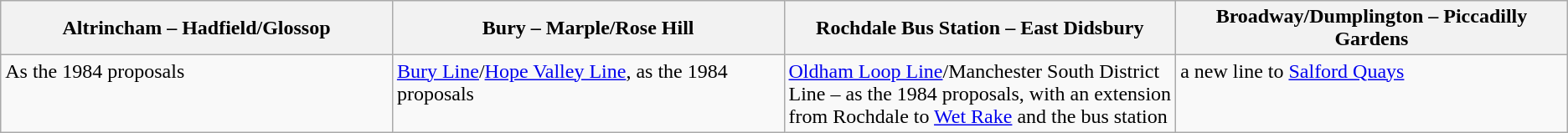<table class="wikitable" border="1">
<tr>
<th width="25%">Altrincham – Hadfield/Glossop</th>
<th width="25%">Bury – Marple/Rose Hill</th>
<th width="25%">Rochdale Bus Station – East Didsbury</th>
<th width="25%">Broadway/Dumplington – Piccadilly Gardens</th>
</tr>
<tr>
<td valign="top">As the 1984 proposals</td>
<td valign="top"><a href='#'>Bury Line</a>/<a href='#'>Hope Valley Line</a>, as the 1984 proposals</td>
<td valign="top"><a href='#'>Oldham Loop Line</a>/Manchester South District Line – as the 1984 proposals, with an extension from Rochdale to <a href='#'>Wet Rake</a> and the bus station</td>
<td valign="top">a new line to <a href='#'>Salford Quays</a></td>
</tr>
</table>
